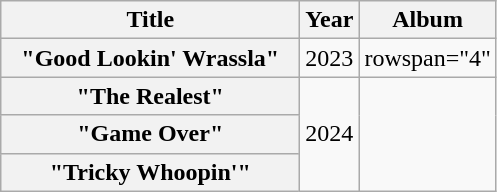<table class="wikitable plainrowheaders" style="text-align:center;">
<tr>
<th scope="col" style="width:12em;">Title</th>
<th scope="col">Year</th>
<th scope="col">Album</th>
</tr>
<tr>
<th scope="row">"Good Lookin' Wrassla"</th>
<td>2023</td>
<td>rowspan="4" </td>
</tr>
<tr>
<th scope="row">"The Realest"</th>
<td rowspan="3">2024</td>
</tr>
<tr>
<th scope="row">"Game Over"</th>
</tr>
<tr>
<th scope="row">"Tricky Whoopin'"</th>
</tr>
</table>
